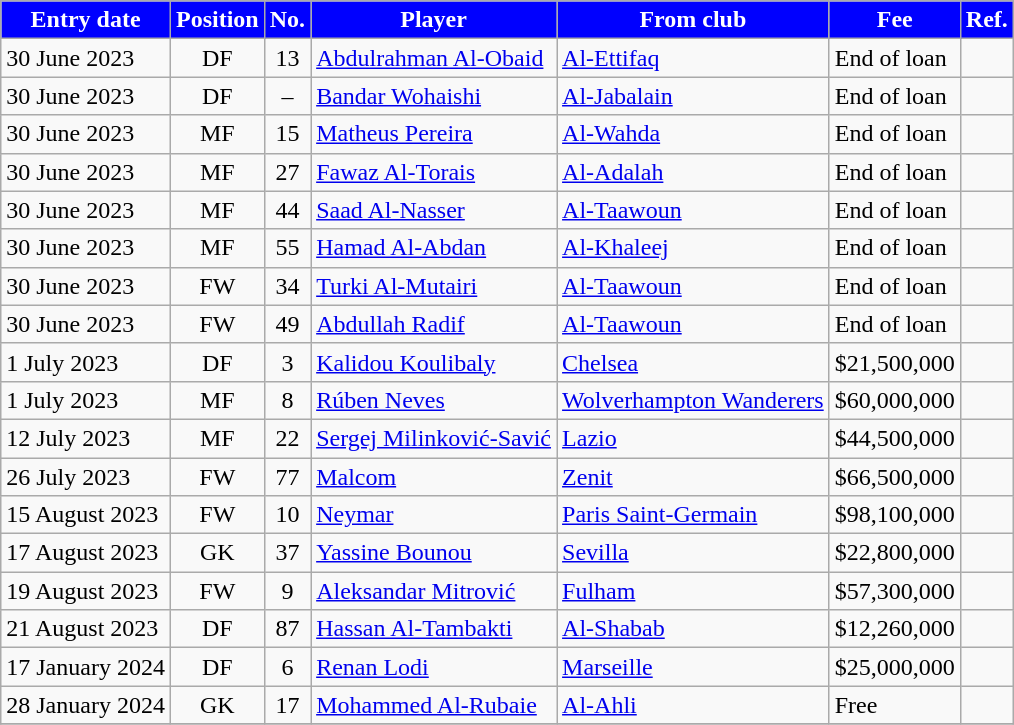<table class="wikitable sortable">
<tr>
<th style="background:blue; color:white;"><strong>Entry date</strong></th>
<th style="background:blue; color:white;"><strong>Position</strong></th>
<th style="background:blue; color:white;"><strong>No.</strong></th>
<th style="background:blue; color:white;"><strong>Player</strong></th>
<th style="background:blue; color:white;"><strong>From club</strong></th>
<th style="background:blue; color:white;"><strong>Fee</strong></th>
<th style="background:blue; color:white;"><strong>Ref.</strong></th>
</tr>
<tr>
<td>30 June 2023</td>
<td style="text-align:center;">DF</td>
<td style="text-align:center;">13</td>
<td style="text-align:left;"> <a href='#'>Abdulrahman Al-Obaid</a></td>
<td style="text-align:left;"> <a href='#'>Al-Ettifaq</a></td>
<td>End of loan</td>
<td></td>
</tr>
<tr>
<td>30 June 2023</td>
<td style="text-align:center;">DF</td>
<td style="text-align:center;">–</td>
<td style="text-align:left;"> <a href='#'>Bandar Wohaishi</a></td>
<td style="text-align:left;"> <a href='#'>Al-Jabalain</a></td>
<td>End of loan</td>
<td></td>
</tr>
<tr>
<td>30 June 2023</td>
<td style="text-align:center;">MF</td>
<td style="text-align:center;">15</td>
<td style="text-align:left;"> <a href='#'>Matheus Pereira</a></td>
<td style="text-align:left;"> <a href='#'>Al-Wahda</a></td>
<td>End of loan</td>
<td></td>
</tr>
<tr>
<td>30 June 2023</td>
<td style="text-align:center;">MF</td>
<td style="text-align:center;">27</td>
<td style="text-align:left;"> <a href='#'>Fawaz Al-Torais</a></td>
<td style="text-align:left;"> <a href='#'>Al-Adalah</a></td>
<td>End of loan</td>
<td></td>
</tr>
<tr>
<td>30 June 2023</td>
<td style="text-align:center;">MF</td>
<td style="text-align:center;">44</td>
<td style="text-align:left;"> <a href='#'>Saad Al-Nasser</a></td>
<td style="text-align:left;"> <a href='#'>Al-Taawoun</a></td>
<td>End of loan</td>
<td></td>
</tr>
<tr>
<td>30 June 2023</td>
<td style="text-align:center;">MF</td>
<td style="text-align:center;">55</td>
<td style="text-align:left;"> <a href='#'>Hamad Al-Abdan</a></td>
<td style="text-align:left;"> <a href='#'>Al-Khaleej</a></td>
<td>End of loan</td>
<td></td>
</tr>
<tr>
<td>30 June 2023</td>
<td style="text-align:center;">FW</td>
<td style="text-align:center;">34</td>
<td style="text-align:left;"> <a href='#'>Turki Al-Mutairi</a></td>
<td style="text-align:left;"> <a href='#'>Al-Taawoun</a></td>
<td>End of loan</td>
<td></td>
</tr>
<tr>
<td>30 June 2023</td>
<td style="text-align:center;">FW</td>
<td style="text-align:center;">49</td>
<td style="text-align:left;"> <a href='#'>Abdullah Radif</a></td>
<td style="text-align:left;"> <a href='#'>Al-Taawoun</a></td>
<td>End of loan</td>
<td></td>
</tr>
<tr>
<td>1 July 2023</td>
<td style="text-align:center;">DF</td>
<td style="text-align:center;">3</td>
<td style="text-align:left;"> <a href='#'>Kalidou Koulibaly</a></td>
<td style="text-align:left;"> <a href='#'>Chelsea</a></td>
<td>$21,500,000</td>
<td></td>
</tr>
<tr>
<td>1 July 2023</td>
<td style="text-align:center;">MF</td>
<td style="text-align:center;">8</td>
<td style="text-align:left;"> <a href='#'>Rúben Neves</a></td>
<td style="text-align:left;"> <a href='#'>Wolverhampton Wanderers</a></td>
<td>$60,000,000</td>
<td></td>
</tr>
<tr>
<td>12 July 2023</td>
<td style="text-align:center;">MF</td>
<td style="text-align:center;">22</td>
<td style="text-align:left;"> <a href='#'>Sergej Milinković-Savić</a></td>
<td style="text-align:left;"> <a href='#'>Lazio</a></td>
<td>$44,500,000</td>
<td></td>
</tr>
<tr>
<td>26 July 2023</td>
<td style="text-align:center;">FW</td>
<td style="text-align:center;">77</td>
<td style="text-align:left;"> <a href='#'>Malcom</a></td>
<td style="text-align:left;"> <a href='#'>Zenit</a></td>
<td>$66,500,000</td>
<td></td>
</tr>
<tr>
<td>15 August 2023</td>
<td style="text-align:center;">FW</td>
<td style="text-align:center;">10</td>
<td style="text-align:left;"> <a href='#'>Neymar</a></td>
<td style="text-align:left;"> <a href='#'>Paris Saint-Germain</a></td>
<td>$98,100,000</td>
<td></td>
</tr>
<tr>
<td>17 August 2023</td>
<td style="text-align:center;">GK</td>
<td style="text-align:center;">37</td>
<td style="text-align:left;"> <a href='#'>Yassine Bounou</a></td>
<td style="text-align:left;"> <a href='#'>Sevilla</a></td>
<td>$22,800,000</td>
<td></td>
</tr>
<tr>
<td>19 August 2023</td>
<td style="text-align:center;">FW</td>
<td style="text-align:center;">9</td>
<td style="text-align:left;"> <a href='#'>Aleksandar Mitrović</a></td>
<td style="text-align:left;"> <a href='#'>Fulham</a></td>
<td>$57,300,000</td>
<td></td>
</tr>
<tr>
<td>21 August 2023</td>
<td style="text-align:center;">DF</td>
<td style="text-align:center;">87</td>
<td style="text-align:left;"> <a href='#'>Hassan Al-Tambakti</a></td>
<td style="text-align:left;"> <a href='#'>Al-Shabab</a></td>
<td>$12,260,000</td>
<td></td>
</tr>
<tr>
<td>17 January 2024</td>
<td style="text-align:center;">DF</td>
<td style="text-align:center;">6</td>
<td style="text-align:left;"> <a href='#'>Renan Lodi</a></td>
<td style="text-align:left;"> <a href='#'>Marseille</a></td>
<td>$25,000,000</td>
<td></td>
</tr>
<tr>
<td>28 January 2024</td>
<td style="text-align:center;">GK</td>
<td style="text-align:center;">17</td>
<td style="text-align:left;"> <a href='#'>Mohammed Al-Rubaie</a></td>
<td style="text-align:left;"> <a href='#'>Al-Ahli</a></td>
<td>Free</td>
<td></td>
</tr>
<tr>
</tr>
</table>
